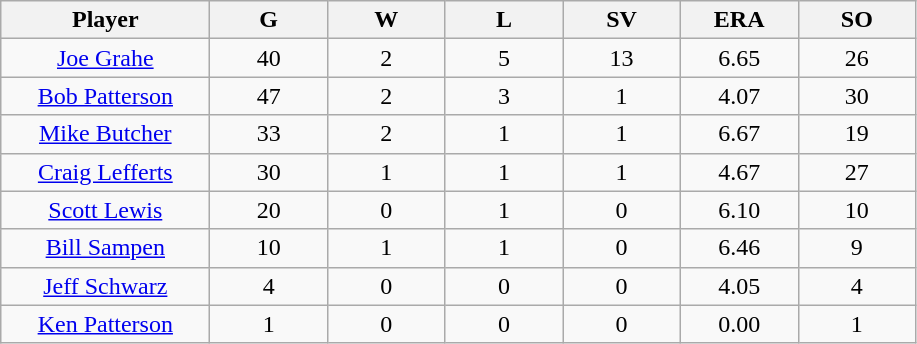<table class="wikitable sortable">
<tr>
<th bgcolor="#DDDDFF" width="16%">Player</th>
<th bgcolor="#DDDDFF" width="9%">G</th>
<th bgcolor="#DDDDFF" width="9%">W</th>
<th bgcolor="#DDDDFF" width="9%">L</th>
<th bgcolor="#DDDDFF" width="9%">SV</th>
<th bgcolor="#DDDDFF" width="9%">ERA</th>
<th bgcolor="#DDDDFF" width="9%">SO</th>
</tr>
<tr align=center>
<td><a href='#'>Joe Grahe</a></td>
<td>40</td>
<td>2</td>
<td>5</td>
<td>13</td>
<td>6.65</td>
<td>26</td>
</tr>
<tr align=center>
<td><a href='#'>Bob Patterson</a></td>
<td>47</td>
<td>2</td>
<td>3</td>
<td>1</td>
<td>4.07</td>
<td>30</td>
</tr>
<tr align=center>
<td><a href='#'>Mike Butcher</a></td>
<td>33</td>
<td>2</td>
<td>1</td>
<td>1</td>
<td>6.67</td>
<td>19</td>
</tr>
<tr align=center>
<td><a href='#'>Craig Lefferts</a></td>
<td>30</td>
<td>1</td>
<td>1</td>
<td>1</td>
<td>4.67</td>
<td>27</td>
</tr>
<tr align=center>
<td><a href='#'>Scott Lewis</a></td>
<td>20</td>
<td>0</td>
<td>1</td>
<td>0</td>
<td>6.10</td>
<td>10</td>
</tr>
<tr align=center>
<td><a href='#'>Bill Sampen</a></td>
<td>10</td>
<td>1</td>
<td>1</td>
<td>0</td>
<td>6.46</td>
<td>9</td>
</tr>
<tr align=center>
<td><a href='#'>Jeff Schwarz</a></td>
<td>4</td>
<td>0</td>
<td>0</td>
<td>0</td>
<td>4.05</td>
<td>4</td>
</tr>
<tr align=center>
<td><a href='#'>Ken Patterson</a></td>
<td>1</td>
<td>0</td>
<td>0</td>
<td>0</td>
<td>0.00</td>
<td>1</td>
</tr>
</table>
